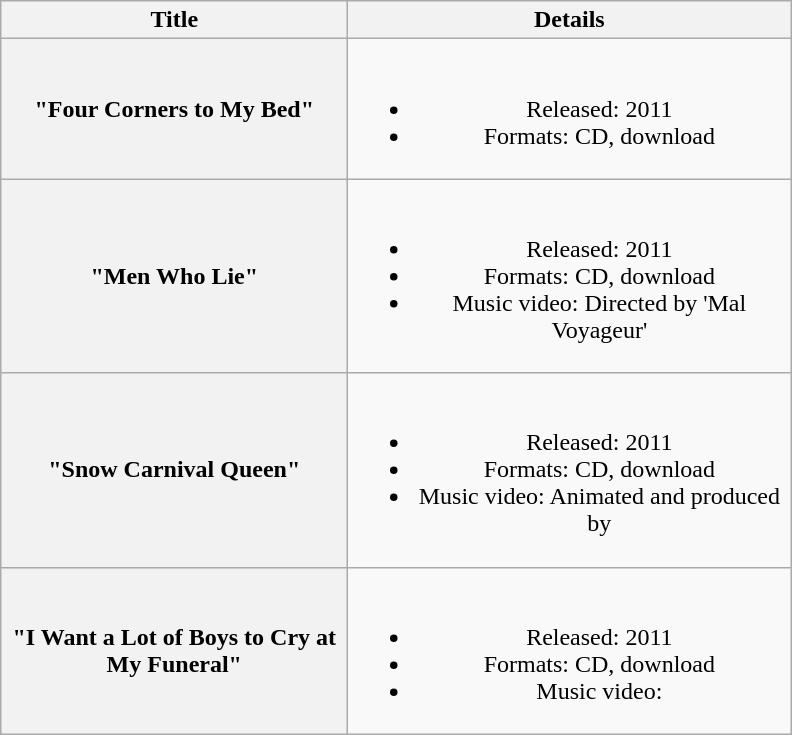<table class="wikitable plainrowheaders" style="text-align:center;">
<tr>
<th style="width:14em;">Title</th>
<th style="width:18em;">Details</th>
</tr>
<tr>
<th scope="row">"Four Corners to My Bed"</th>
<td><br><ul><li>Released: 2011</li><li>Formats: CD, download</li></ul></td>
</tr>
<tr>
<th scope="row">"Men Who Lie"</th>
<td><br><ul><li>Released: 2011</li><li>Formats: CD, download</li><li>Music video: Directed by 'Mal Voyageur'</li></ul></td>
</tr>
<tr>
<th scope="row">"Snow Carnival Queen"</th>
<td><br><ul><li>Released: 2011</li><li>Formats: CD, download</li><li>Music video: Animated and produced by </li></ul></td>
</tr>
<tr>
<th scope="row">"I Want a Lot of Boys to Cry at My Funeral"</th>
<td><br><ul><li>Released: 2011</li><li>Formats: CD, download</li><li>Music video: </li></ul></td>
</tr>
</table>
